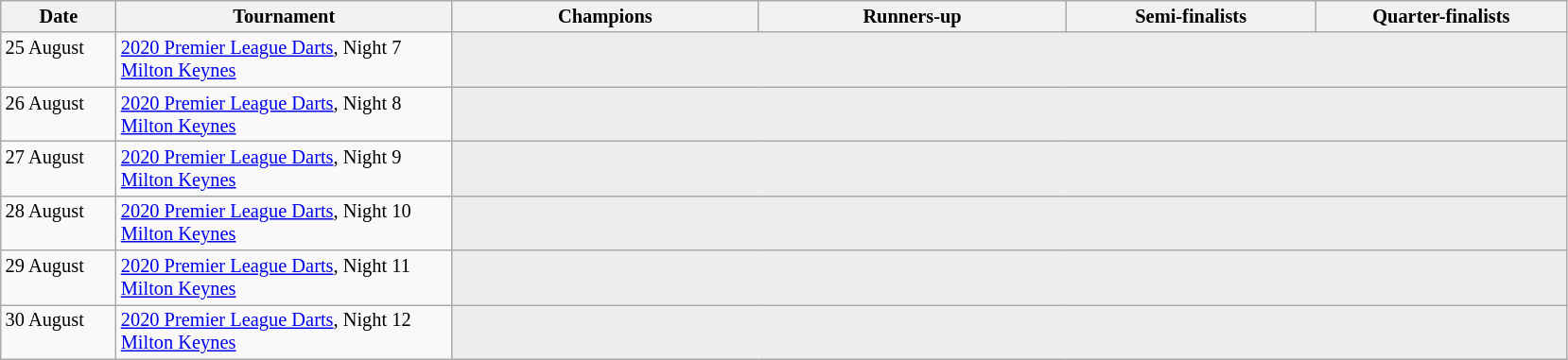<table class=wikitable style=font-size:85%>
<tr>
<th width=75>Date</th>
<th width=230>Tournament</th>
<th width=210>Champions</th>
<th width=210>Runners-up</th>
<th width=170>Semi-finalists</th>
<th width=170>Quarter-finalists</th>
</tr>
<tr valign="top">
<td rowspan=1>25 August</td>
<td><a href='#'>2020 Premier League Darts</a>, Night 7 <br> <a href='#'>Milton Keynes</a></td>
<td colspan=4 bgcolor="#ededed"></td>
</tr>
<tr valign="top">
<td rowspan=1>26 August</td>
<td><a href='#'>2020 Premier League Darts</a>, Night 8 <br> <a href='#'>Milton Keynes</a></td>
<td colspan=4 bgcolor="#ededed"></td>
</tr>
<tr valign="top">
<td rowspan=1>27 August</td>
<td><a href='#'>2020 Premier League Darts</a>, Night 9 <br> <a href='#'>Milton Keynes</a></td>
<td colspan=4 bgcolor="#ededed"></td>
</tr>
<tr valign="top">
<td rowspan=1>28 August</td>
<td><a href='#'>2020 Premier League Darts</a>, Night 10 <br> <a href='#'>Milton Keynes</a></td>
<td colspan=4 bgcolor="#ededed"></td>
</tr>
<tr valign="top">
<td rowspan=1>29 August</td>
<td><a href='#'>2020 Premier League Darts</a>, Night 11 <br> <a href='#'>Milton Keynes</a></td>
<td colspan=4 bgcolor="#ededed"></td>
</tr>
<tr valign="top">
<td rowspan=1>30 August</td>
<td><a href='#'>2020 Premier League Darts</a>, Night 12 <br> <a href='#'>Milton Keynes</a></td>
<td colspan=4 bgcolor="#ededed"></td>
</tr>
</table>
